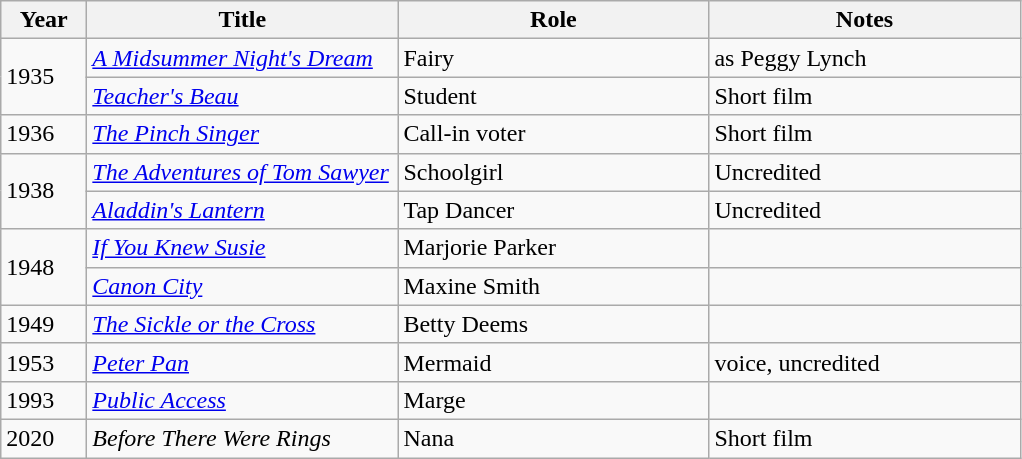<table class="wikitable sortable">
<tr>
<th style="width:50px;">Year</th>
<th style="width:200px;">Title</th>
<th style="width:200px;">Role</th>
<th style="width:200px;">Notes</th>
</tr>
<tr>
<td rowspan=2>1935</td>
<td><em><a href='#'>A Midsummer Night's Dream</a></em></td>
<td>Fairy</td>
<td>as Peggy Lynch</td>
</tr>
<tr>
<td><em><a href='#'>Teacher's Beau</a></em></td>
<td>Student</td>
<td>Short film</td>
</tr>
<tr>
<td>1936</td>
<td><em><a href='#'>The Pinch Singer</a></em></td>
<td>Call-in voter</td>
<td>Short film</td>
</tr>
<tr>
<td rowspan=2>1938</td>
<td><em><a href='#'>The Adventures of Tom Sawyer</a></em></td>
<td>Schoolgirl</td>
<td>Uncredited</td>
</tr>
<tr>
<td><em><a href='#'>Aladdin's Lantern</a></em></td>
<td>Tap Dancer</td>
<td>Uncredited</td>
</tr>
<tr>
<td rowspan=2>1948</td>
<td><em><a href='#'>If You Knew Susie</a></em></td>
<td>Marjorie Parker</td>
<td></td>
</tr>
<tr>
<td><em><a href='#'>Canon City</a></em></td>
<td>Maxine Smith</td>
<td></td>
</tr>
<tr>
<td>1949</td>
<td><em><a href='#'>The Sickle or the Cross</a></em></td>
<td>Betty Deems</td>
<td></td>
</tr>
<tr>
<td>1953</td>
<td><em><a href='#'>Peter Pan</a></em></td>
<td>Mermaid</td>
<td>voice, uncredited</td>
</tr>
<tr>
<td>1993</td>
<td><em><a href='#'>Public Access</a></em></td>
<td>Marge</td>
<td></td>
</tr>
<tr>
<td>2020</td>
<td><em>Before There Were Rings</em></td>
<td>Nana</td>
<td>Short film</td>
</tr>
</table>
